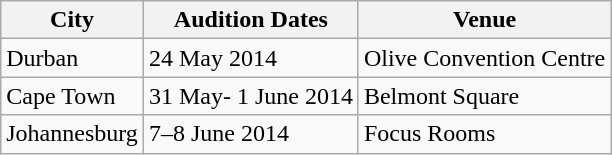<table class="wikitable sortable">
<tr>
<th>City</th>
<th>Audition Dates</th>
<th>Venue</th>
</tr>
<tr>
<td>Durban</td>
<td>24 May 2014</td>
<td>Olive Convention Centre</td>
</tr>
<tr>
<td>Cape Town</td>
<td>31 May- 1 June 2014</td>
<td>Belmont Square </td>
</tr>
<tr>
<td>Johannesburg</td>
<td>7–8 June 2014</td>
<td>Focus Rooms</td>
</tr>
</table>
